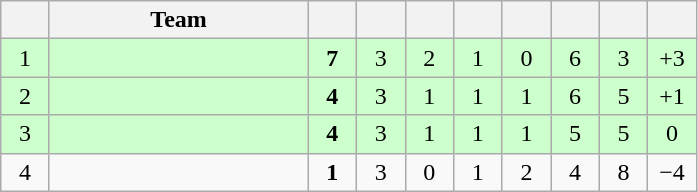<table class="wikitable" style="text-align: center;">
<tr>
<th width="25"></th>
<th width="165">Team</th>
<th width="25"></th>
<th width="25"></th>
<th width="25"></th>
<th width="25"></th>
<th width="25"></th>
<th width="25"></th>
<th width="25"></th>
<th width="25"></th>
</tr>
<tr bgcolor=#ccffcc>
<td>1</td>
<td align="left"></td>
<td><strong>7</strong></td>
<td>3</td>
<td>2</td>
<td>1</td>
<td>0</td>
<td>6</td>
<td>3</td>
<td>+3</td>
</tr>
<tr bgcolor=#ccffcc>
<td>2</td>
<td align="left"></td>
<td><strong>4</strong></td>
<td>3</td>
<td>1</td>
<td>1</td>
<td>1</td>
<td>6</td>
<td>5</td>
<td>+1</td>
</tr>
<tr bgcolor=#ccffcc>
<td>3</td>
<td align="left"></td>
<td><strong>4</strong></td>
<td>3</td>
<td>1</td>
<td>1</td>
<td>1</td>
<td>5</td>
<td>5</td>
<td>0</td>
</tr>
<tr>
<td>4</td>
<td align="left"></td>
<td><strong>1</strong></td>
<td>3</td>
<td>0</td>
<td>1</td>
<td>2</td>
<td>4</td>
<td>8</td>
<td>−4</td>
</tr>
</table>
